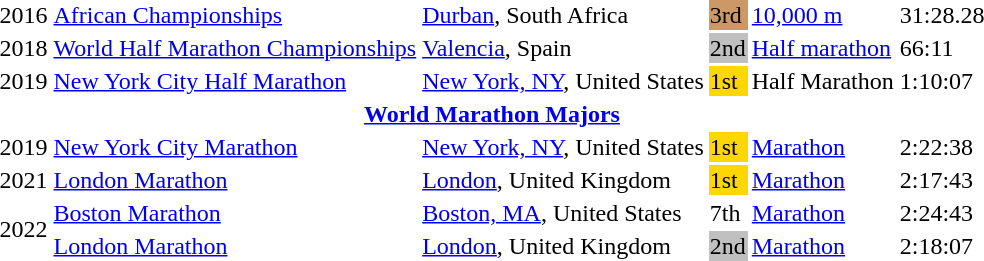<table>
<tr>
<td>2016</td>
<td><a href='#'>African Championships</a></td>
<td><a href='#'>Durban</a>, South Africa</td>
<td bgcolor=cc9966>3rd</td>
<td><a href='#'>10,000 m</a></td>
<td>31:28.28</td>
</tr>
<tr>
<td>2018</td>
<td><a href='#'>World Half Marathon Championships</a></td>
<td><a href='#'>Valencia</a>, Spain</td>
<td bgcolor=silver>2nd</td>
<td><a href='#'>Half marathon</a></td>
<td>66:11</td>
</tr>
<tr>
<td>2019</td>
<td><a href='#'>New York City Half Marathon</a></td>
<td><a href='#'>New York, NY</a>, United States</td>
<td bgcolor=gold>1st</td>
<td>Half Marathon</td>
<td>1:10:07</td>
</tr>
<tr>
<th colspan="6"><a href='#'>World Marathon Majors</a></th>
</tr>
<tr>
<td>2019</td>
<td><a href='#'>New York City Marathon</a></td>
<td><a href='#'>New York, NY</a>, United States</td>
<td bgcolor=gold>1st</td>
<td><a href='#'>Marathon</a></td>
<td>2:22:38</td>
</tr>
<tr>
<td>2021</td>
<td><a href='#'>London Marathon</a></td>
<td><a href='#'>London</a>, United Kingdom</td>
<td bgcolor=gold>1st</td>
<td><a href='#'>Marathon</a></td>
<td>2:17:43</td>
</tr>
<tr>
<td rowspan=2>2022</td>
<td><a href='#'>Boston Marathon</a></td>
<td><a href='#'>Boston, MA</a>, United States</td>
<td>7th</td>
<td><a href='#'>Marathon</a></td>
<td>2:24:43</td>
</tr>
<tr>
<td><a href='#'>London Marathon</a></td>
<td><a href='#'>London</a>, United Kingdom</td>
<td bgcolor=silver>2nd</td>
<td><a href='#'>Marathon</a></td>
<td>2:18:07</td>
</tr>
<tr>
</tr>
</table>
